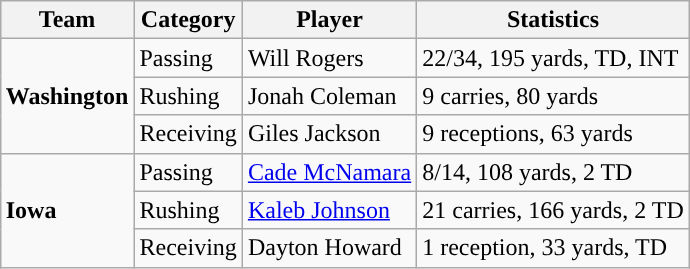<table class="wikitable" style="float: right;">
<tr>
<th>Team</th>
<th>Category</th>
<th>Player</th>
<th>Statistics</th>
</tr>
<tr>
<td rowspan=3><strong>Washington</strong></td>
<td>Passing</td>
<td>Will Rogers</td>
<td>22/34, 195 yards, TD, INT</td>
</tr>
<tr>
<td>Rushing</td>
<td>Jonah Coleman</td>
<td>9 carries, 80 yards</td>
</tr>
<tr>
<td>Receiving</td>
<td>Giles Jackson</td>
<td>9 receptions, 63 yards</td>
</tr>
<tr>
<td rowspan=3><strong>Iowa</strong></td>
<td>Passing</td>
<td><a href='#'>Cade McNamara</a></td>
<td>8/14, 108 yards, 2 TD</td>
</tr>
<tr>
<td>Rushing</td>
<td><a href='#'>Kaleb Johnson</a></td>
<td>21 carries, 166 yards, 2 TD</td>
</tr>
<tr>
<td>Receiving</td>
<td>Dayton Howard</td>
<td>1 reception, 33 yards, TD</td>
</tr>
</table>
